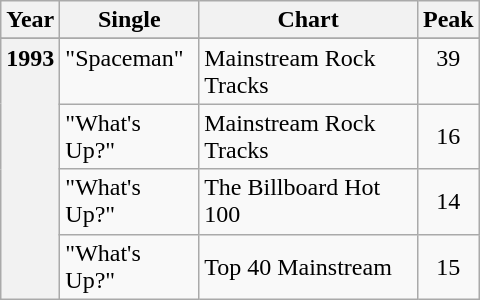<table class="wikitable" width="320px">
<tr>
<th>Year</th>
<th>Single</th>
<th>Chart</th>
<th>Peak</th>
</tr>
<tr>
</tr>
<tr valign=top>
<th rowspan="4">1993</th>
<td>"Spaceman"</td>
<td>Mainstream Rock Tracks</td>
<td align="center">39</td>
</tr>
<tr>
<td>"What's Up?"</td>
<td>Mainstream Rock Tracks</td>
<td align="center">16</td>
</tr>
<tr>
<td>"What's Up?"</td>
<td>The Billboard Hot 100</td>
<td align="center">14</td>
</tr>
<tr>
<td>"What's Up?"</td>
<td>Top 40 Mainstream</td>
<td align="center">15</td>
</tr>
</table>
